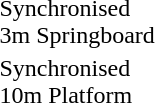<table>
<tr>
<td>Synchronised<br>3m Springboard</td>
<td><br></td>
<td><br></td>
<td><br></td>
</tr>
<tr>
<td>Synchronised<br>10m Platform</td>
<td><br></td>
<td><br></td>
<td><br></td>
</tr>
</table>
